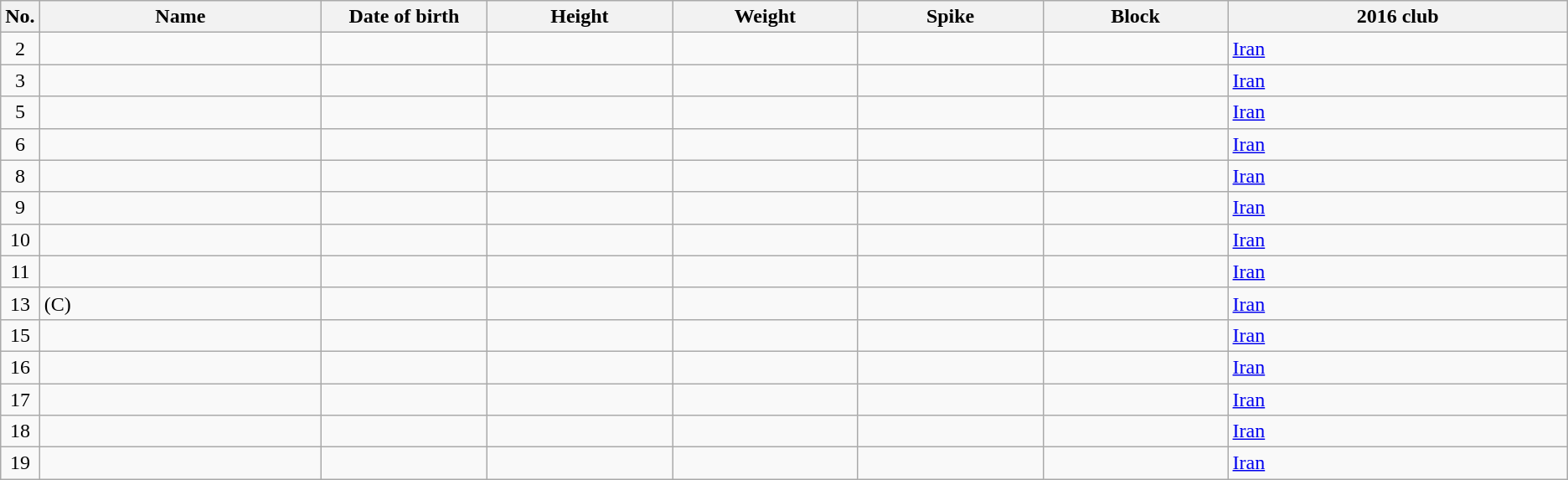<table class="wikitable sortable" style="font-size:100%; text-align:center;">
<tr>
<th>No.</th>
<th style="width:14em">Name</th>
<th style="width:8em">Date of birth</th>
<th style="width:9em">Height</th>
<th style="width:9em">Weight</th>
<th style="width:9em">Spike</th>
<th style="width:9em">Block</th>
<th style="width:17em">2016 club</th>
</tr>
<tr>
<td>2</td>
<td align=left></td>
<td align=right></td>
<td></td>
<td></td>
<td></td>
<td></td>
<td align="left"> <a href='#'>Iran</a></td>
</tr>
<tr>
<td>3</td>
<td align=left></td>
<td align=right></td>
<td></td>
<td></td>
<td></td>
<td></td>
<td align="left"> <a href='#'>Iran</a></td>
</tr>
<tr>
<td>5</td>
<td align=left></td>
<td align=right></td>
<td></td>
<td></td>
<td></td>
<td></td>
<td align="left"> <a href='#'>Iran</a></td>
</tr>
<tr>
<td>6</td>
<td align=left></td>
<td align=right></td>
<td></td>
<td></td>
<td></td>
<td></td>
<td align="left"> <a href='#'>Iran</a></td>
</tr>
<tr>
<td>8</td>
<td align=left></td>
<td align=right></td>
<td></td>
<td></td>
<td></td>
<td></td>
<td align="left"> <a href='#'>Iran</a></td>
</tr>
<tr>
<td>9</td>
<td align=left></td>
<td align=right></td>
<td></td>
<td></td>
<td></td>
<td></td>
<td align="left"> <a href='#'>Iran</a></td>
</tr>
<tr>
<td>10</td>
<td align=left></td>
<td align=right></td>
<td></td>
<td></td>
<td></td>
<td></td>
<td align="left"> <a href='#'>Iran</a></td>
</tr>
<tr>
<td>11</td>
<td align=left></td>
<td align=right></td>
<td></td>
<td></td>
<td></td>
<td></td>
<td align="left"> <a href='#'>Iran</a></td>
</tr>
<tr>
<td>13</td>
<td align=left> (C)</td>
<td align=right></td>
<td></td>
<td></td>
<td></td>
<td></td>
<td align="left"> <a href='#'>Iran</a></td>
</tr>
<tr>
<td>15</td>
<td align=left></td>
<td align=right></td>
<td></td>
<td></td>
<td></td>
<td></td>
<td align="left"> <a href='#'>Iran</a></td>
</tr>
<tr>
<td>16</td>
<td align=left></td>
<td align=right></td>
<td></td>
<td></td>
<td></td>
<td></td>
<td align="left"> <a href='#'>Iran</a></td>
</tr>
<tr>
<td>17</td>
<td align=left></td>
<td align=right></td>
<td></td>
<td></td>
<td></td>
<td></td>
<td align="left"> <a href='#'>Iran</a></td>
</tr>
<tr>
<td>18</td>
<td align=left></td>
<td align=right></td>
<td></td>
<td></td>
<td></td>
<td></td>
<td align="left"> <a href='#'>Iran</a></td>
</tr>
<tr>
<td>19</td>
<td align=left></td>
<td align=right></td>
<td></td>
<td></td>
<td></td>
<td></td>
<td align="left"> <a href='#'>Iran</a></td>
</tr>
</table>
